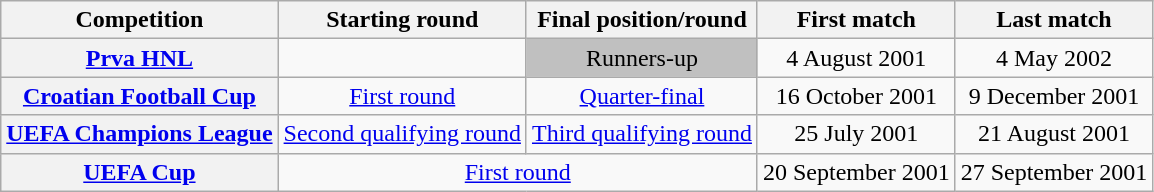<table class="wikitable plainrowheaders" style="text-align:center;">
<tr>
<th scope=col>Competition</th>
<th scope=col>Starting round</th>
<th scope=col>Final position/round</th>
<th scope=col>First match</th>
<th scope=col>Last match</th>
</tr>
<tr>
<th scope=row align=left><a href='#'>Prva HNL</a></th>
<td></td>
<td style="background: silver">Runners-up</td>
<td>4 August 2001</td>
<td>4 May 2002</td>
</tr>
<tr>
<th scope=row align=left><a href='#'>Croatian Football Cup</a></th>
<td><a href='#'>First round</a></td>
<td><a href='#'>Quarter-final</a></td>
<td>16 October 2001</td>
<td>9 December 2001</td>
</tr>
<tr>
<th scope=row align=left><a href='#'>UEFA Champions League</a></th>
<td><a href='#'>Second qualifying round</a></td>
<td><a href='#'>Third qualifying round</a></td>
<td>25 July 2001</td>
<td>21 August 2001</td>
</tr>
<tr>
<th scope=row align=left><a href='#'>UEFA Cup</a></th>
<td colspan=2><a href='#'>First round</a></td>
<td>20 September 2001</td>
<td>27 September 2001</td>
</tr>
</table>
